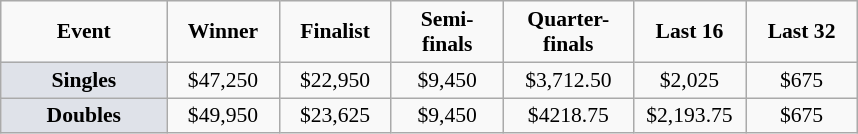<table class="wikitable" style="font-size:90%; text-align:center">
<tr>
<td width="104px"><strong>Event</strong></td>
<td width="68px"><strong>Winner</strong></td>
<td width="68px"><strong>Finalist</strong></td>
<td width="68px"><strong>Semi-finals</strong></td>
<td width="80px"><strong>Quarter-finals</strong></td>
<td width="68px"><strong>Last 16</strong></td>
<td width="68px"><strong>Last 32</strong></td>
</tr>
<tr>
<td bgcolor="#dfe2e9"><strong>Singles</strong></td>
<td>$47,250</td>
<td>$22,950</td>
<td>$9,450</td>
<td>$3,712.50</td>
<td>$2,025</td>
<td>$675</td>
</tr>
<tr>
<td bgcolor="#dfe2e9"><strong>Doubles</strong></td>
<td>$49,950</td>
<td>$23,625</td>
<td>$9,450</td>
<td>$4218.75</td>
<td>$2,193.75</td>
<td>$675</td>
</tr>
</table>
